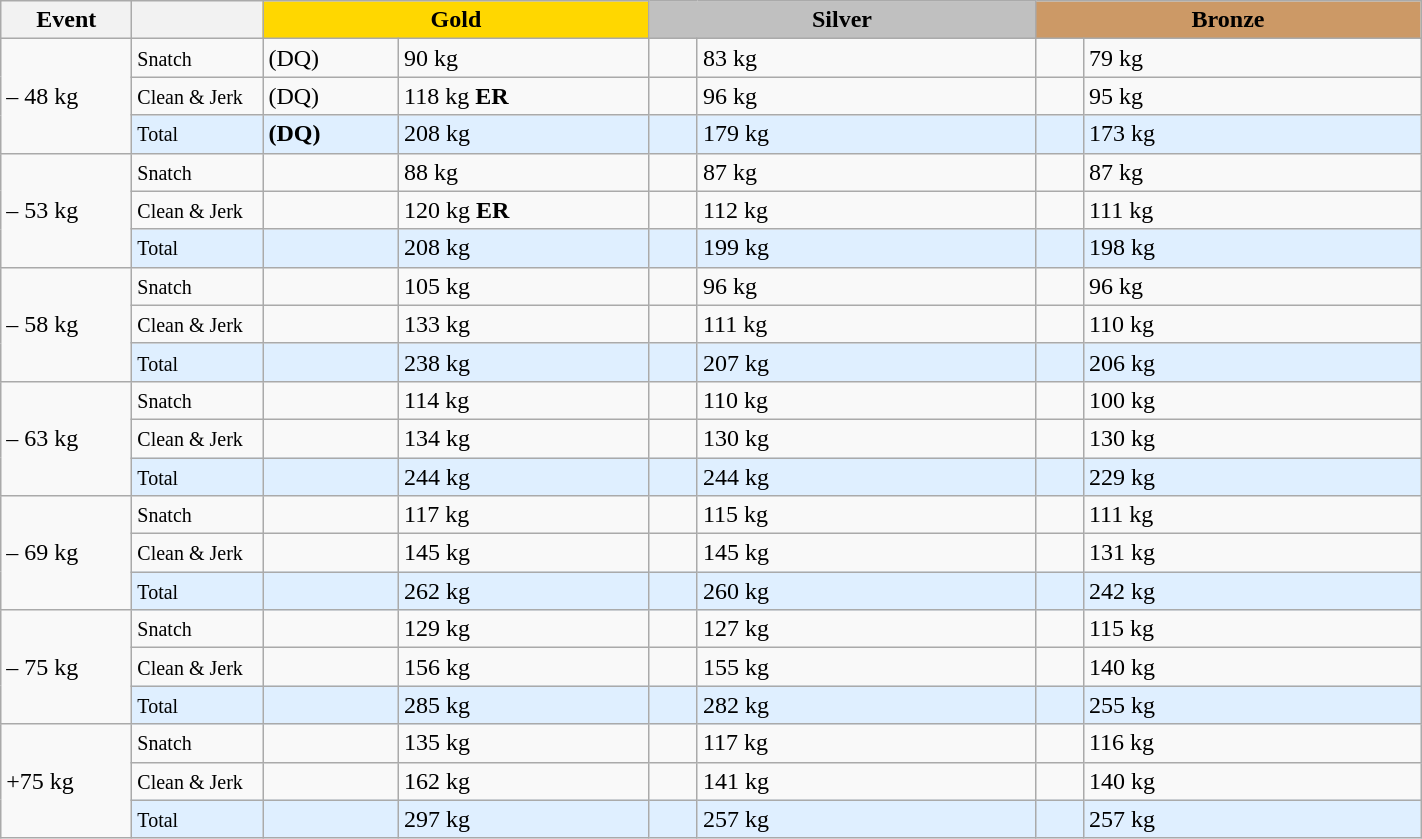<table class="wikitable">
<tr>
<th width=80>Event</th>
<th width=80></th>
<td bgcolor=gold align="center" colspan=2 width=250><strong>Gold</strong></td>
<td bgcolor=silver align="center" colspan=2 width=250><strong>Silver</strong></td>
<td bgcolor=#cc9966 colspan=2 align="center" width=250><strong>Bronze</strong></td>
</tr>
<tr>
<td rowspan=3>– 48 kg</td>
<td><small>Snatch</small></td>
<td> (DQ)</td>
<td>90 kg</td>
<td></td>
<td>83 kg</td>
<td></td>
<td>79 kg</td>
</tr>
<tr>
<td><small>Clean & Jerk</small></td>
<td> (DQ)</td>
<td>118 kg <strong>ER</strong></td>
<td></td>
<td>96 kg</td>
<td></td>
<td>95 kg</td>
</tr>
<tr bgcolor=#dfefff>
<td><small>Total</small></td>
<td><strong> (DQ)</strong></td>
<td>208 kg</td>
<td><strong></strong></td>
<td>179 kg</td>
<td><strong></strong></td>
<td>173 kg</td>
</tr>
<tr>
<td rowspan=3>– 53 kg</td>
<td><small>Snatch</small></td>
<td></td>
<td>88 kg</td>
<td></td>
<td>87 kg</td>
<td></td>
<td>87 kg</td>
</tr>
<tr>
<td><small>Clean & Jerk</small></td>
<td></td>
<td>120 kg <strong>ER</strong></td>
<td></td>
<td>112 kg</td>
<td></td>
<td>111 kg</td>
</tr>
<tr bgcolor=#dfefff>
<td><small>Total</small></td>
<td><strong></strong></td>
<td>208 kg</td>
<td><strong></strong></td>
<td>199 kg</td>
<td><strong></strong></td>
<td>198 kg</td>
</tr>
<tr>
<td rowspan=3>– 58 kg</td>
<td><small>Snatch</small></td>
<td></td>
<td>105 kg</td>
<td></td>
<td>96 kg</td>
<td></td>
<td>96 kg</td>
</tr>
<tr>
<td><small>Clean & Jerk</small></td>
<td></td>
<td>133 kg</td>
<td></td>
<td>111 kg</td>
<td></td>
<td>110 kg</td>
</tr>
<tr bgcolor=#dfefff>
<td><small>Total</small></td>
<td><strong></strong></td>
<td>238 kg</td>
<td><strong></strong></td>
<td>207 kg</td>
<td><strong></strong></td>
<td>206 kg</td>
</tr>
<tr>
<td rowspan=3>– 63 kg</td>
<td><small>Snatch</small></td>
<td></td>
<td>114 kg</td>
<td></td>
<td>110 kg</td>
<td></td>
<td>100 kg</td>
</tr>
<tr>
<td><small>Clean & Jerk</small></td>
<td></td>
<td>134 kg</td>
<td></td>
<td>130 kg</td>
<td></td>
<td>130 kg</td>
</tr>
<tr bgcolor=#dfefff>
<td><small>Total</small></td>
<td><strong></strong></td>
<td>244 kg</td>
<td><strong></strong></td>
<td>244 kg</td>
<td><strong></strong></td>
<td>229 kg</td>
</tr>
<tr>
<td rowspan=3>– 69 kg</td>
<td><small>Snatch</small></td>
<td></td>
<td>117 kg</td>
<td></td>
<td>115 kg</td>
<td></td>
<td>111 kg</td>
</tr>
<tr>
<td><small>Clean & Jerk</small></td>
<td></td>
<td>145 kg</td>
<td></td>
<td>145 kg</td>
<td></td>
<td>131 kg</td>
</tr>
<tr bgcolor=#dfefff>
<td><small>Total</small></td>
<td><strong></strong></td>
<td>262 kg</td>
<td><strong></strong></td>
<td>260 kg</td>
<td><strong></strong></td>
<td>242 kg</td>
</tr>
<tr>
<td rowspan=3>– 75 kg</td>
<td><small>Snatch</small></td>
<td></td>
<td>129 kg</td>
<td></td>
<td>127 kg</td>
<td></td>
<td>115 kg</td>
</tr>
<tr>
<td><small>Clean & Jerk</small></td>
<td></td>
<td>156 kg</td>
<td></td>
<td>155 kg</td>
<td></td>
<td>140 kg</td>
</tr>
<tr bgcolor=#dfefff>
<td><small>Total</small></td>
<td><strong></strong></td>
<td>285 kg</td>
<td><strong></strong></td>
<td>282 kg</td>
<td><strong></strong></td>
<td>255 kg</td>
</tr>
<tr>
<td rowspan=3>+75 kg</td>
<td><small>Snatch</small></td>
<td></td>
<td>135 kg</td>
<td></td>
<td>117 kg</td>
<td></td>
<td>116 kg</td>
</tr>
<tr>
<td><small>Clean & Jerk</small></td>
<td></td>
<td>162 kg</td>
<td></td>
<td>141 kg</td>
<td></td>
<td>140 kg</td>
</tr>
<tr bgcolor=#dfefff>
<td><small>Total</small></td>
<td><strong></strong></td>
<td>297 kg</td>
<td><strong></strong></td>
<td>257 kg</td>
<td><strong></strong></td>
<td>257 kg</td>
</tr>
</table>
